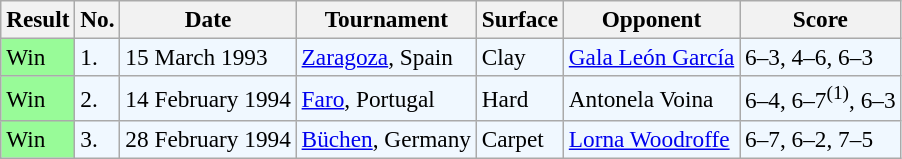<table class="sortable wikitable" style=font-size:97%>
<tr>
<th>Result</th>
<th>No.</th>
<th>Date</th>
<th>Tournament</th>
<th>Surface</th>
<th>Opponent</th>
<th>Score</th>
</tr>
<tr style="background:#f0f8ff;">
<td style="background:#98fb98;">Win</td>
<td>1.</td>
<td>15 March 1993</td>
<td><a href='#'>Zaragoza</a>, Spain</td>
<td>Clay</td>
<td> <a href='#'>Gala León García</a></td>
<td>6–3, 4–6, 6–3</td>
</tr>
<tr style="background:#f0f8ff;">
<td style="background:#98fb98;">Win</td>
<td>2.</td>
<td>14 February 1994</td>
<td><a href='#'>Faro</a>, Portugal</td>
<td>Hard</td>
<td> Antonela Voina</td>
<td>6–4, 6–7<sup>(1)</sup>, 6–3</td>
</tr>
<tr style="background:#f0f8ff;">
<td style="background:#98fb98;">Win</td>
<td>3.</td>
<td>28 February 1994</td>
<td><a href='#'>Büchen</a>, Germany</td>
<td>Carpet</td>
<td> <a href='#'>Lorna Woodroffe</a></td>
<td>6–7, 6–2, 7–5</td>
</tr>
</table>
